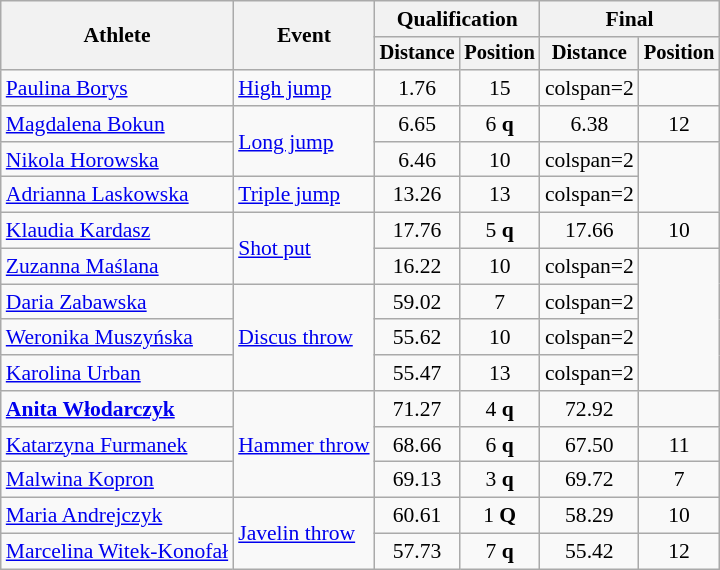<table class="wikitable" style="font-size:90%">
<tr>
<th rowspan="2">Athlete</th>
<th rowspan="2">Event</th>
<th colspan="2">Qualification</th>
<th colspan="2">Final</th>
</tr>
<tr style="font-size:95%">
<th>Distance</th>
<th>Position</th>
<th>Distance</th>
<th>Position</th>
</tr>
<tr align="center">
<td align="left"><a href='#'>Paulina Borys</a></td>
<td align="left"><a href='#'>High jump</a></td>
<td>1.76</td>
<td>15</td>
<td>colspan=2 </td>
</tr>
<tr align="center">
<td align="left"><a href='#'>Magdalena Bokun</a></td>
<td align="left" rowspan=2><a href='#'>Long jump</a></td>
<td>6.65 </td>
<td>6 <strong>q</strong></td>
<td>6.38</td>
<td>12</td>
</tr>
<tr align="center">
<td align="left"><a href='#'>Nikola Horowska</a></td>
<td>6.46</td>
<td>10</td>
<td>colspan=2 </td>
</tr>
<tr align="center">
<td align="left"><a href='#'>Adrianna Laskowska</a></td>
<td align="left"><a href='#'>Triple jump</a></td>
<td>13.26</td>
<td>13</td>
<td>colspan=2 </td>
</tr>
<tr align="center">
<td align="left"><a href='#'>Klaudia Kardasz</a></td>
<td align="left" rowspan=2><a href='#'>Shot put</a></td>
<td>17.76</td>
<td>5 <strong>q</strong></td>
<td>17.66</td>
<td>10</td>
</tr>
<tr align="center">
<td align="left"><a href='#'>Zuzanna Maślana</a></td>
<td>16.22</td>
<td>10</td>
<td>colspan=2 </td>
</tr>
<tr align="center">
<td align="left"><a href='#'>Daria Zabawska</a></td>
<td align="left" rowspan=3><a href='#'>Discus throw</a></td>
<td>59.02</td>
<td>7</td>
<td>colspan=2 </td>
</tr>
<tr align="center">
<td align="left"><a href='#'>Weronika Muszyńska</a></td>
<td>55.62</td>
<td>10</td>
<td>colspan=2 </td>
</tr>
<tr align="center">
<td align="left"><a href='#'>Karolina Urban</a></td>
<td>55.47</td>
<td>13</td>
<td>colspan=2 </td>
</tr>
<tr align="center">
<td align="left"><strong><a href='#'>Anita Włodarczyk</a></strong></td>
<td align="left" rowspan=3><a href='#'>Hammer throw</a></td>
<td>71.27</td>
<td>4 <strong>q</strong></td>
<td>72.92 </td>
<td></td>
</tr>
<tr align="center">
<td align="left"><a href='#'>Katarzyna Furmanek</a></td>
<td>68.66</td>
<td>6 <strong>q</strong></td>
<td>67.50</td>
<td>11</td>
</tr>
<tr align="center">
<td align="left"><a href='#'>Malwina Kopron</a></td>
<td>69.13</td>
<td>3 <strong>q</strong></td>
<td>69.72</td>
<td>7</td>
</tr>
<tr align="center">
<td align="left"><a href='#'>Maria Andrejczyk</a></td>
<td align="left" rowspan=2><a href='#'>Javelin throw</a></td>
<td>60.61</td>
<td>1 <strong>Q</strong></td>
<td>58.29</td>
<td>10</td>
</tr>
<tr align="center">
<td align="left"><a href='#'>Marcelina Witek-Konofał</a></td>
<td>57.73</td>
<td>7 <strong>q</strong></td>
<td>55.42</td>
<td>12</td>
</tr>
</table>
